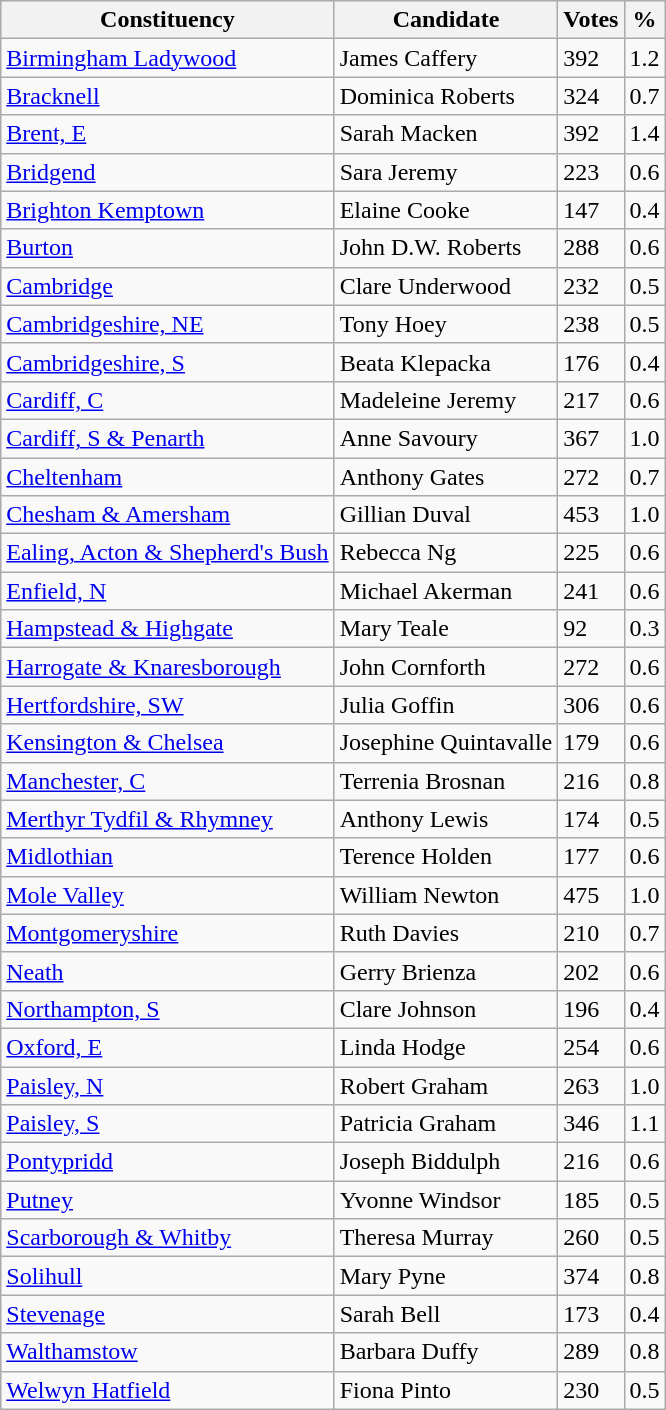<table class="wikitable">
<tr>
<th>Constituency</th>
<th>Candidate</th>
<th>Votes</th>
<th>%</th>
</tr>
<tr>
<td><a href='#'>Birmingham Ladywood</a></td>
<td>James Caffery</td>
<td>392</td>
<td>1.2</td>
</tr>
<tr>
<td><a href='#'>Bracknell</a></td>
<td>Dominica Roberts</td>
<td>324</td>
<td>0.7</td>
</tr>
<tr>
<td><a href='#'>Brent, E</a></td>
<td>Sarah Macken</td>
<td>392</td>
<td>1.4</td>
</tr>
<tr>
<td><a href='#'>Bridgend</a></td>
<td>Sara Jeremy</td>
<td>223</td>
<td>0.6</td>
</tr>
<tr>
<td><a href='#'>Brighton Kemptown</a></td>
<td>Elaine Cooke</td>
<td>147</td>
<td>0.4</td>
</tr>
<tr>
<td><a href='#'>Burton</a></td>
<td>John D.W. Roberts</td>
<td>288</td>
<td>0.6</td>
</tr>
<tr>
<td><a href='#'>Cambridge</a></td>
<td>Clare Underwood</td>
<td>232</td>
<td>0.5</td>
</tr>
<tr>
<td><a href='#'>Cambridgeshire, NE</a></td>
<td>Tony Hoey</td>
<td>238</td>
<td>0.5</td>
</tr>
<tr>
<td><a href='#'>Cambridgeshire, S</a></td>
<td>Beata Klepacka</td>
<td>176</td>
<td>0.4</td>
</tr>
<tr>
<td><a href='#'>Cardiff, C</a></td>
<td>Madeleine Jeremy</td>
<td>217</td>
<td>0.6</td>
</tr>
<tr>
<td><a href='#'>Cardiff, S & Penarth</a></td>
<td>Anne Savoury</td>
<td>367</td>
<td>1.0</td>
</tr>
<tr>
<td><a href='#'>Cheltenham</a></td>
<td>Anthony Gates</td>
<td>272</td>
<td>0.7</td>
</tr>
<tr>
<td><a href='#'>Chesham & Amersham</a></td>
<td>Gillian Duval</td>
<td>453</td>
<td>1.0</td>
</tr>
<tr>
<td><a href='#'>Ealing, Acton & Shepherd's Bush</a></td>
<td>Rebecca Ng</td>
<td>225</td>
<td>0.6</td>
</tr>
<tr>
<td><a href='#'>Enfield, N</a></td>
<td>Michael Akerman</td>
<td>241</td>
<td>0.6</td>
</tr>
<tr>
<td><a href='#'>Hampstead & Highgate</a></td>
<td>Mary Teale</td>
<td>92</td>
<td>0.3</td>
</tr>
<tr>
<td><a href='#'>Harrogate & Knaresborough</a></td>
<td>John Cornforth</td>
<td>272</td>
<td>0.6</td>
</tr>
<tr>
<td><a href='#'>Hertfordshire, SW</a></td>
<td>Julia Goffin</td>
<td>306</td>
<td>0.6</td>
</tr>
<tr>
<td><a href='#'>Kensington & Chelsea</a></td>
<td>Josephine Quintavalle</td>
<td>179</td>
<td>0.6</td>
</tr>
<tr>
<td><a href='#'>Manchester, C</a></td>
<td>Terrenia Brosnan</td>
<td>216</td>
<td>0.8</td>
</tr>
<tr>
<td><a href='#'>Merthyr Tydfil & Rhymney</a></td>
<td>Anthony Lewis</td>
<td>174</td>
<td>0.5</td>
</tr>
<tr>
<td><a href='#'>Midlothian</a></td>
<td>Terence Holden</td>
<td>177</td>
<td>0.6</td>
</tr>
<tr>
<td><a href='#'>Mole Valley</a></td>
<td>William Newton</td>
<td>475</td>
<td>1.0</td>
</tr>
<tr>
<td><a href='#'>Montgomeryshire</a></td>
<td>Ruth Davies</td>
<td>210</td>
<td>0.7</td>
</tr>
<tr>
<td><a href='#'>Neath</a></td>
<td>Gerry Brienza</td>
<td>202</td>
<td>0.6</td>
</tr>
<tr>
<td><a href='#'>Northampton, S</a></td>
<td>Clare Johnson</td>
<td>196</td>
<td>0.4</td>
</tr>
<tr>
<td><a href='#'>Oxford, E</a></td>
<td>Linda Hodge</td>
<td>254</td>
<td>0.6</td>
</tr>
<tr>
<td><a href='#'>Paisley, N</a></td>
<td>Robert Graham</td>
<td>263</td>
<td>1.0</td>
</tr>
<tr>
<td><a href='#'>Paisley, S</a></td>
<td>Patricia Graham</td>
<td>346</td>
<td>1.1</td>
</tr>
<tr>
<td><a href='#'>Pontypridd</a></td>
<td>Joseph Biddulph</td>
<td>216</td>
<td>0.6</td>
</tr>
<tr>
<td><a href='#'>Putney</a></td>
<td>Yvonne Windsor</td>
<td>185</td>
<td>0.5</td>
</tr>
<tr>
<td><a href='#'>Scarborough & Whitby</a></td>
<td>Theresa Murray</td>
<td>260</td>
<td>0.5</td>
</tr>
<tr>
<td><a href='#'>Solihull</a></td>
<td>Mary Pyne</td>
<td>374</td>
<td>0.8</td>
</tr>
<tr>
<td><a href='#'>Stevenage</a></td>
<td>Sarah Bell</td>
<td>173</td>
<td>0.4</td>
</tr>
<tr>
<td><a href='#'>Walthamstow</a></td>
<td>Barbara Duffy</td>
<td>289</td>
<td>0.8</td>
</tr>
<tr>
<td><a href='#'>Welwyn Hatfield</a></td>
<td>Fiona Pinto</td>
<td>230</td>
<td>0.5</td>
</tr>
</table>
